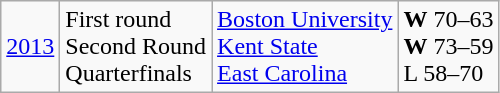<table class="wikitable">
<tr>
<td><a href='#'>2013</a></td>
<td>First round<br>Second Round<br>Quarterfinals</td>
<td><a href='#'>Boston University</a><br><a href='#'>Kent State</a><br><a href='#'>East Carolina</a></td>
<td><strong>W</strong> 70–63<br><strong>W</strong> 73–59<br>L 58–70</td>
</tr>
</table>
